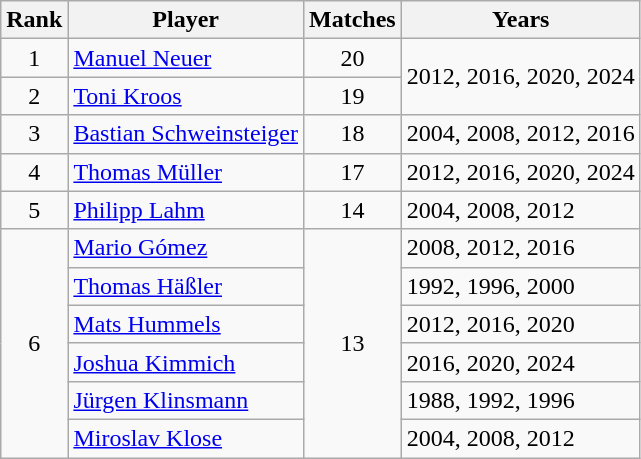<table class="wikitable">
<tr>
<th>Rank</th>
<th>Player</th>
<th>Matches</th>
<th>Years</th>
</tr>
<tr>
<td align="center">1</td>
<td><a href='#'>Manuel Neuer</a></td>
<td align="center">20</td>
<td rowspan=2>2012, 2016, 2020, 2024</td>
</tr>
<tr>
<td align="center">2</td>
<td><a href='#'>Toni Kroos</a></td>
<td align=center>19</td>
</tr>
<tr>
<td align="center">3</td>
<td><a href='#'>Bastian Schweinsteiger</a></td>
<td align="center">18</td>
<td>2004, 2008, 2012, 2016</td>
</tr>
<tr>
<td align="center">4</td>
<td><a href='#'>Thomas Müller</a></td>
<td align="center">17</td>
<td>2012, 2016, 2020, 2024</td>
</tr>
<tr>
<td align="center">5</td>
<td><a href='#'>Philipp Lahm</a></td>
<td align="center">14</td>
<td>2004, 2008, 2012</td>
</tr>
<tr>
<td rowspan=6 align="center">6</td>
<td><a href='#'>Mario Gómez</a></td>
<td rowspan=6 align="center">13</td>
<td>2008, 2012, 2016</td>
</tr>
<tr>
<td><a href='#'>Thomas Häßler</a></td>
<td>1992, 1996, 2000</td>
</tr>
<tr>
<td><a href='#'>Mats Hummels</a></td>
<td>2012, 2016, 2020</td>
</tr>
<tr>
<td><a href='#'>Joshua Kimmich</a></td>
<td>2016, 2020, 2024</td>
</tr>
<tr>
<td><a href='#'>Jürgen Klinsmann</a></td>
<td>1988, 1992, 1996</td>
</tr>
<tr>
<td><a href='#'>Miroslav Klose</a></td>
<td>2004, 2008, 2012</td>
</tr>
</table>
